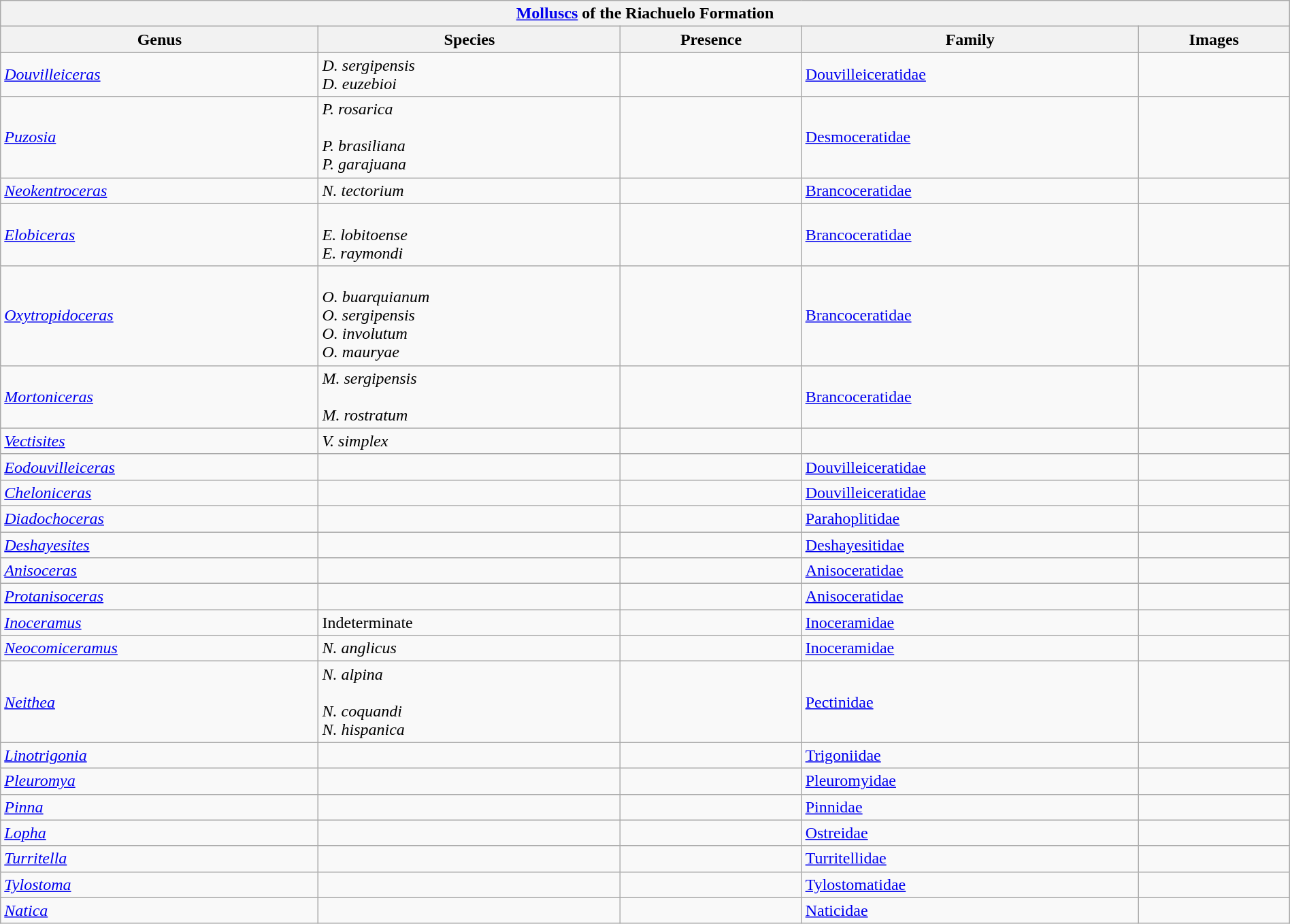<table class="wikitable" align="center" width="100%">
<tr>
<th colspan="5" align="center"><strong><a href='#'>Molluscs</a> of the Riachuelo Formation</strong></th>
</tr>
<tr>
<th>Genus</th>
<th>Species</th>
<th>Presence</th>
<th>Family</th>
<th>Images</th>
</tr>
<tr>
<td><em><a href='#'>Douvilleiceras</a></em></td>
<td><em>D. sergipensis</em><br><em>D. euzebioi</em></td>
<td></td>
<td><a href='#'>Douvilleiceratidae</a></td>
<td></td>
</tr>
<tr>
<td><em><a href='#'>Puzosia</a></em></td>
<td><em>P. rosarica</em><br><br><em>P. brasiliana</em><br>
<em>P. garajuana</em></td>
<td></td>
<td><a href='#'>Desmoceratidae</a></td>
<td></td>
</tr>
<tr>
<td><em><a href='#'>Neokentroceras</a></em></td>
<td><em>N. tectorium</em></td>
<td></td>
<td><a href='#'>Brancoceratidae</a></td>
<td></td>
</tr>
<tr>
<td><em><a href='#'>Elobiceras</a></em></td>
<td><br><em>E. lobitoense</em><br><em>E. raymondi</em></td>
<td></td>
<td><a href='#'>Brancoceratidae</a></td>
<td></td>
</tr>
<tr>
<td><em><a href='#'>Oxytropidoceras</a></em></td>
<td><br><em>O. buarquianum</em><br><em>O. sergipensis</em>
<br>
<em>O. involutum</em>
<br>
<em>O. mauryae</em></td>
<td></td>
<td><a href='#'>Brancoceratidae</a></td>
<td></td>
</tr>
<tr>
<td><em><a href='#'>Mortoniceras</a></em></td>
<td><em>M. sergipensis</em><br><br><em>M. rostratum</em></td>
<td></td>
<td><a href='#'>Brancoceratidae</a></td>
<td></td>
</tr>
<tr>
<td><em><a href='#'>Vectisites</a></em></td>
<td><em>V. simplex</em></td>
<td></td>
<td></td>
<td></td>
</tr>
<tr>
<td><em><a href='#'>Eodouvilleiceras</a></em></td>
<td></td>
<td></td>
<td><a href='#'>Douvilleiceratidae</a></td>
<td></td>
</tr>
<tr>
<td><em><a href='#'>Cheloniceras</a></em></td>
<td></td>
<td></td>
<td><a href='#'>Douvilleiceratidae</a></td>
<td></td>
</tr>
<tr>
<td><em><a href='#'>Diadochoceras</a></em></td>
<td></td>
<td></td>
<td><a href='#'>Parahoplitidae</a></td>
<td></td>
</tr>
<tr>
<td><em><a href='#'>Deshayesites</a></em></td>
<td></td>
<td></td>
<td><a href='#'>Deshayesitidae</a></td>
<td></td>
</tr>
<tr>
<td><em><a href='#'>Anisoceras</a></em></td>
<td></td>
<td></td>
<td><a href='#'>Anisoceratidae</a></td>
<td></td>
</tr>
<tr>
<td><em><a href='#'>Protanisoceras</a></em></td>
<td></td>
<td></td>
<td><a href='#'>Anisoceratidae</a></td>
<td></td>
</tr>
<tr>
<td><em><a href='#'>Inoceramus</a></em></td>
<td>Indeterminate</td>
<td></td>
<td><a href='#'>Inoceramidae</a></td>
<td></td>
</tr>
<tr>
<td><em><a href='#'>Neocomiceramus</a></em></td>
<td><em>N. anglicus</em></td>
<td></td>
<td><a href='#'>Inoceramidae</a></td>
<td></td>
</tr>
<tr>
<td><em><a href='#'>Neithea</a></em></td>
<td><em>N. alpina</em><br><br><em>N. coquandi</em><br>
<em>N. hispanica</em><br></td>
<td></td>
<td><a href='#'>Pectinidae</a></td>
<td><br></td>
</tr>
<tr>
<td><em><a href='#'>Linotrigonia</a></em></td>
<td></td>
<td></td>
<td><a href='#'>Trigoniidae</a></td>
<td></td>
</tr>
<tr>
<td><em><a href='#'>Pleuromya</a></em></td>
<td></td>
<td></td>
<td><a href='#'>Pleuromyidae</a></td>
<td></td>
</tr>
<tr>
<td><em><a href='#'>Pinna</a></em></td>
<td></td>
<td></td>
<td><a href='#'>Pinnidae</a></td>
<td></td>
</tr>
<tr>
<td><em><a href='#'>Lopha</a></em></td>
<td></td>
<td></td>
<td><a href='#'>Ostreidae</a></td>
<td></td>
</tr>
<tr>
<td><em><a href='#'>Turritella</a></em></td>
<td></td>
<td></td>
<td><a href='#'>Turritellidae</a></td>
<td></td>
</tr>
<tr>
<td><em><a href='#'>Tylostoma</a></em></td>
<td></td>
<td></td>
<td><a href='#'>Tylostomatidae</a></td>
<td></td>
</tr>
<tr>
<td><em><a href='#'>Natica</a></em></td>
<td></td>
<td></td>
<td><a href='#'>Naticidae</a></td>
<td></td>
</tr>
</table>
